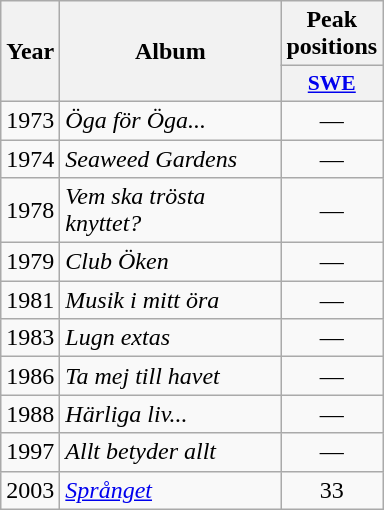<table class="wikitable">
<tr>
<th rowspan="2" style="text-align:center; width:10px;">Year</th>
<th rowspan="2" style="text-align:center; width:140px;">Album</th>
<th style="text-align:center; width:20px;">Peak positions</th>
</tr>
<tr>
<th scope="col" style="width:3em;font-size:90%;"><a href='#'>SWE</a><br></th>
</tr>
<tr>
<td style="text-align:center;">1973</td>
<td><em>Öga för Öga...</em></td>
<td style="text-align:center;">—</td>
</tr>
<tr>
<td style="text-align:center;">1974</td>
<td><em>Seaweed Gardens</em></td>
<td style="text-align:center;">—</td>
</tr>
<tr>
<td style="text-align:center;">1978</td>
<td><em>Vem ska trösta knyttet?</em></td>
<td style="text-align:center;">—</td>
</tr>
<tr>
<td style="text-align:center;">1979</td>
<td><em>Club Öken</em></td>
<td style="text-align:center;">—</td>
</tr>
<tr>
<td style="text-align:center;">1981</td>
<td><em>Musik i mitt öra</em></td>
<td style="text-align:center;">—</td>
</tr>
<tr>
<td style="text-align:center;">1983</td>
<td><em>Lugn extas</em></td>
<td style="text-align:center;">—</td>
</tr>
<tr>
<td style="text-align:center;">1986</td>
<td><em>Ta mej till havet</em></td>
<td style="text-align:center;">—</td>
</tr>
<tr>
<td style="text-align:center;">1988</td>
<td><em>Härliga liv...</em></td>
<td style="text-align:center;">—</td>
</tr>
<tr>
<td style="text-align:center;">1997</td>
<td><em>Allt betyder allt </em></td>
<td style="text-align:center;">—</td>
</tr>
<tr>
<td style="text-align:center;">2003</td>
<td><em><a href='#'>Språnget</a></em></td>
<td style="text-align:center;">33</td>
</tr>
</table>
